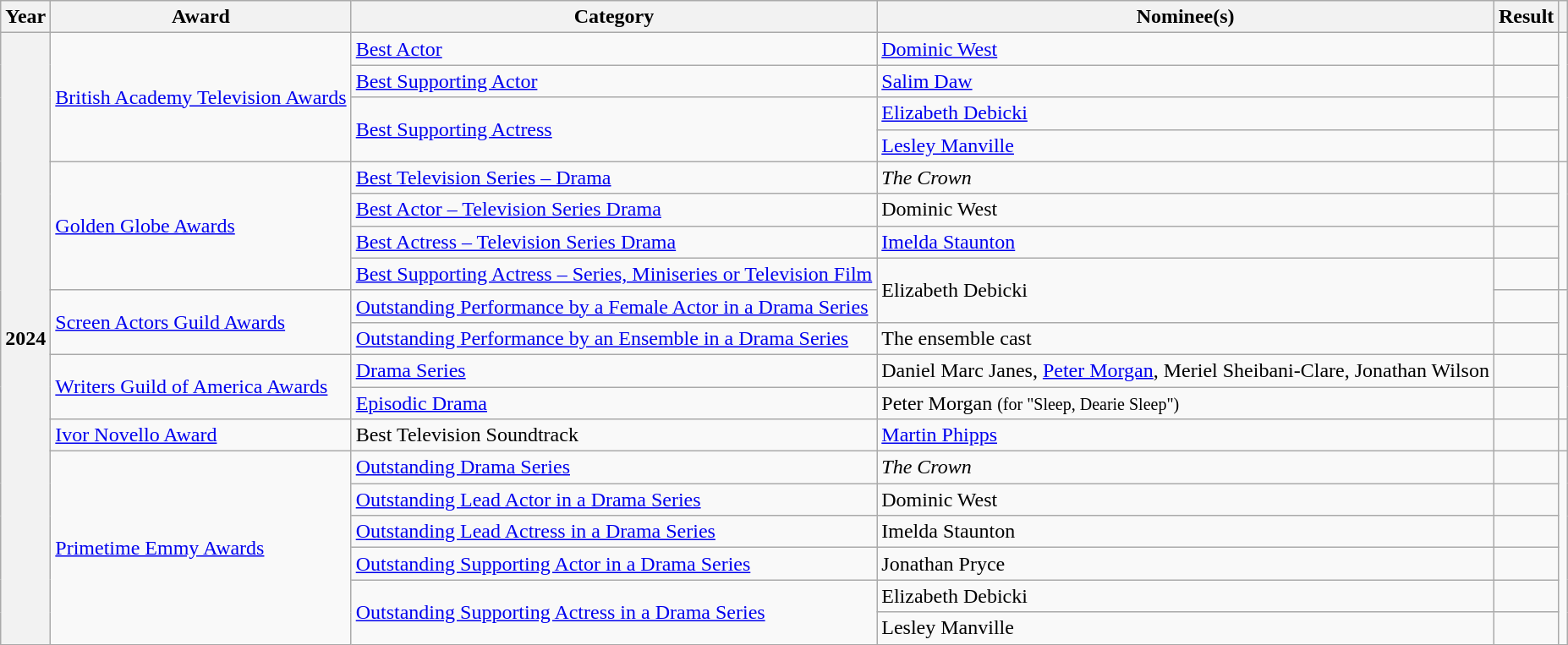<table class="wikitable sortable plainrowheaders">
<tr>
<th scope="col" class="unsortable">Year</th>
<th scope="col">Award</th>
<th scope="col">Category</th>
<th scope="col">Nominee(s)</th>
<th scope="col">Result</th>
<th scope="col" class="unsortable"></th>
</tr>
<tr>
<th rowspan="19" scope="row">2024</th>
<td rowspan="4"><a href='#'>British Academy Television Awards</a></td>
<td><a href='#'>Best Actor</a></td>
<td><a href='#'>Dominic West</a></td>
<td></td>
<td style="text-align:center" rowspan="4"></td>
</tr>
<tr>
<td><a href='#'>Best Supporting Actor</a></td>
<td><a href='#'>Salim Daw</a></td>
<td></td>
</tr>
<tr>
<td rowspan="2"><a href='#'>Best Supporting Actress</a></td>
<td><a href='#'>Elizabeth Debicki</a></td>
<td></td>
</tr>
<tr>
<td><a href='#'>Lesley Manville</a></td>
<td></td>
</tr>
<tr>
<td rowspan="4"><a href='#'>Golden Globe Awards</a></td>
<td><a href='#'>Best Television Series – Drama</a></td>
<td><em>The Crown</em></td>
<td></td>
<td style="text-align:center" rowspan="4"></td>
</tr>
<tr>
<td><a href='#'>Best Actor – Television Series Drama</a></td>
<td>Dominic West</td>
<td></td>
</tr>
<tr>
<td><a href='#'>Best Actress – Television Series Drama</a></td>
<td><a href='#'>Imelda Staunton</a></td>
<td></td>
</tr>
<tr>
<td><a href='#'>Best Supporting Actress – Series, Miniseries or Television Film</a></td>
<td rowspan="2">Elizabeth Debicki</td>
<td></td>
</tr>
<tr>
<td rowspan="2"><a href='#'>Screen Actors Guild Awards</a></td>
<td><a href='#'>Outstanding Performance by a Female Actor in a Drama Series</a></td>
<td></td>
<td style="text-align:center" rowspan="2"></td>
</tr>
<tr>
<td><a href='#'>Outstanding Performance by an Ensemble in a Drama Series</a></td>
<td>The ensemble cast</td>
<td></td>
</tr>
<tr>
<td rowspan="2"><a href='#'>Writers Guild of America Awards</a></td>
<td><a href='#'>Drama Series</a></td>
<td>Daniel Marc Janes, <a href='#'>Peter Morgan</a>, Meriel Sheibani-Clare, Jonathan Wilson</td>
<td></td>
<td style="text-align:center" rowspan="2"></td>
</tr>
<tr>
<td><a href='#'>Episodic Drama</a></td>
<td>Peter Morgan <small>(for "Sleep, Dearie Sleep")</small></td>
<td></td>
</tr>
<tr>
<td><a href='#'>Ivor Novello Award</a></td>
<td>Best Television Soundtrack</td>
<td><a href='#'>Martin Phipps</a></td>
<td></td>
<td></td>
</tr>
<tr>
<td rowspan="8"><a href='#'>Primetime Emmy Awards</a></td>
<td><a href='#'>Outstanding Drama Series</a></td>
<td><em>The Crown</em></td>
<td></td>
<td rowspan="8" style="text-align:center"></td>
</tr>
<tr>
<td><a href='#'>Outstanding Lead Actor in a Drama Series</a></td>
<td>Dominic West</td>
<td></td>
</tr>
<tr>
<td><a href='#'>Outstanding Lead Actress in a Drama Series</a></td>
<td>Imelda Staunton</td>
<td></td>
</tr>
<tr>
<td><a href='#'>Outstanding Supporting Actor in a Drama Series</a></td>
<td>Jonathan Pryce</td>
<td></td>
</tr>
<tr>
<td rowspan="2"><a href='#'>Outstanding Supporting Actress in a Drama Series</a></td>
<td>Elizabeth Debicki</td>
<td></td>
</tr>
<tr>
<td>Lesley Manville</td>
<td></td>
</tr>
</table>
